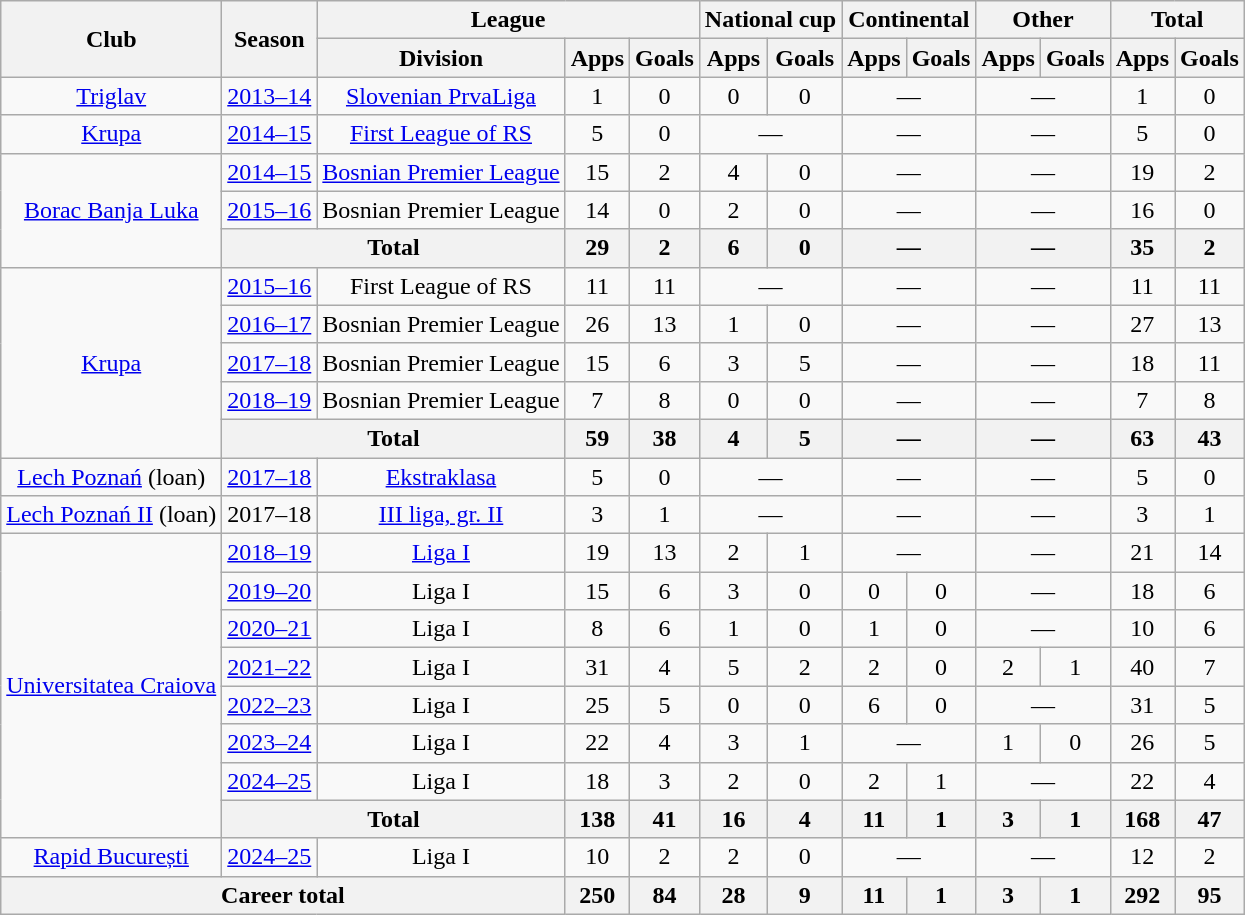<table class="wikitable" style="text-align:center">
<tr>
<th rowspan=2>Club</th>
<th rowspan=2>Season</th>
<th colspan=3>League</th>
<th colspan=2>National cup</th>
<th colspan=2>Continental</th>
<th colspan=2>Other</th>
<th colspan=2>Total</th>
</tr>
<tr>
<th>Division</th>
<th>Apps</th>
<th>Goals</th>
<th>Apps</th>
<th>Goals</th>
<th>Apps</th>
<th>Goals</th>
<th>Apps</th>
<th>Goals</th>
<th>Apps</th>
<th>Goals</th>
</tr>
<tr>
<td><a href='#'>Triglav</a></td>
<td><a href='#'>2013–14</a></td>
<td><a href='#'>Slovenian PrvaLiga</a></td>
<td>1</td>
<td>0</td>
<td>0</td>
<td>0</td>
<td colspan=2>—</td>
<td colspan=2>—</td>
<td>1</td>
<td>0</td>
</tr>
<tr>
<td><a href='#'>Krupa</a></td>
<td><a href='#'>2014–15</a></td>
<td><a href='#'>First League of RS</a></td>
<td>5</td>
<td>0</td>
<td colspan=2>—</td>
<td colspan=2>—</td>
<td colspan=2>—</td>
<td>5</td>
<td>0</td>
</tr>
<tr>
<td rowspan=3><a href='#'>Borac Banja Luka</a></td>
<td><a href='#'>2014–15</a></td>
<td><a href='#'>Bosnian Premier League</a></td>
<td>15</td>
<td>2</td>
<td>4</td>
<td>0</td>
<td colspan=2>—</td>
<td colspan=2>—</td>
<td>19</td>
<td>2</td>
</tr>
<tr>
<td><a href='#'>2015–16</a></td>
<td>Bosnian Premier League</td>
<td>14</td>
<td>0</td>
<td>2</td>
<td>0</td>
<td colspan=2>—</td>
<td colspan=2>—</td>
<td>16</td>
<td>0</td>
</tr>
<tr>
<th colspan=2>Total</th>
<th>29</th>
<th>2</th>
<th>6</th>
<th>0</th>
<th colspan=2>—</th>
<th colspan=2>—</th>
<th>35</th>
<th>2</th>
</tr>
<tr>
<td rowspan=5><a href='#'>Krupa</a></td>
<td><a href='#'>2015–16</a></td>
<td>First League of RS</td>
<td>11</td>
<td>11</td>
<td colspan=2>—</td>
<td colspan=2>—</td>
<td colspan=2>—</td>
<td>11</td>
<td>11</td>
</tr>
<tr>
<td><a href='#'>2016–17</a></td>
<td>Bosnian Premier League</td>
<td>26</td>
<td>13</td>
<td>1</td>
<td>0</td>
<td colspan=2>—</td>
<td colspan=2>—</td>
<td>27</td>
<td>13</td>
</tr>
<tr>
<td><a href='#'>2017–18</a></td>
<td>Bosnian Premier League</td>
<td>15</td>
<td>6</td>
<td>3</td>
<td>5</td>
<td colspan=2>—</td>
<td colspan=2>—</td>
<td>18</td>
<td>11</td>
</tr>
<tr>
<td><a href='#'>2018–19</a></td>
<td>Bosnian Premier League</td>
<td>7</td>
<td>8</td>
<td>0</td>
<td>0</td>
<td colspan=2>—</td>
<td colspan=2>—</td>
<td>7</td>
<td>8</td>
</tr>
<tr>
<th colspan=2>Total</th>
<th>59</th>
<th>38</th>
<th>4</th>
<th>5</th>
<th colspan=2>—</th>
<th colspan=2>—</th>
<th>63</th>
<th>43</th>
</tr>
<tr>
<td><a href='#'>Lech Poznań</a> (loan)</td>
<td><a href='#'>2017–18</a></td>
<td><a href='#'>Ekstraklasa</a></td>
<td>5</td>
<td>0</td>
<td colspan=2>—</td>
<td colspan=2>—</td>
<td colspan=2>—</td>
<td>5</td>
<td>0</td>
</tr>
<tr>
<td><a href='#'>Lech Poznań II</a> (loan)</td>
<td>2017–18</td>
<td><a href='#'>III liga, gr. II</a></td>
<td>3</td>
<td>1</td>
<td colspan=2>—</td>
<td colspan=2>—</td>
<td colspan=2>—</td>
<td>3</td>
<td>1</td>
</tr>
<tr>
<td rowspan=8><a href='#'>Universitatea Craiova</a></td>
<td><a href='#'>2018–19</a></td>
<td><a href='#'>Liga I</a></td>
<td>19</td>
<td>13</td>
<td>2</td>
<td>1</td>
<td colspan=2>—</td>
<td colspan=2>—</td>
<td>21</td>
<td>14</td>
</tr>
<tr>
<td><a href='#'>2019–20</a></td>
<td>Liga I</td>
<td>15</td>
<td>6</td>
<td>3</td>
<td>0</td>
<td>0</td>
<td>0</td>
<td colspan=2>—</td>
<td>18</td>
<td>6</td>
</tr>
<tr>
<td><a href='#'>2020–21</a></td>
<td>Liga I</td>
<td>8</td>
<td>6</td>
<td>1</td>
<td>0</td>
<td>1</td>
<td>0</td>
<td colspan=2>—</td>
<td>10</td>
<td>6</td>
</tr>
<tr>
<td><a href='#'>2021–22</a></td>
<td>Liga I</td>
<td>31</td>
<td>4</td>
<td>5</td>
<td>2</td>
<td>2</td>
<td>0</td>
<td>2</td>
<td>1</td>
<td>40</td>
<td>7</td>
</tr>
<tr>
<td><a href='#'>2022–23</a></td>
<td>Liga I</td>
<td>25</td>
<td>5</td>
<td>0</td>
<td>0</td>
<td>6</td>
<td>0</td>
<td colspan=2>—</td>
<td>31</td>
<td>5</td>
</tr>
<tr>
<td><a href='#'>2023–24</a></td>
<td>Liga I</td>
<td>22</td>
<td>4</td>
<td>3</td>
<td>1</td>
<td colspan=2>—</td>
<td>1</td>
<td>0</td>
<td>26</td>
<td>5</td>
</tr>
<tr>
<td><a href='#'>2024–25</a></td>
<td>Liga I</td>
<td>18</td>
<td>3</td>
<td>2</td>
<td>0</td>
<td>2</td>
<td>1</td>
<td colspan=2>—</td>
<td>22</td>
<td>4</td>
</tr>
<tr>
<th colspan=2>Total</th>
<th>138</th>
<th>41</th>
<th>16</th>
<th>4</th>
<th>11</th>
<th>1</th>
<th>3</th>
<th>1</th>
<th>168</th>
<th>47</th>
</tr>
<tr>
<td><a href='#'>Rapid București</a></td>
<td><a href='#'>2024–25</a></td>
<td>Liga I</td>
<td>10</td>
<td>2</td>
<td>2</td>
<td>0</td>
<td colspan=2>—</td>
<td colspan=2>—</td>
<td>12</td>
<td>2</td>
</tr>
<tr>
<th colspan=3>Career total</th>
<th>250</th>
<th>84</th>
<th>28</th>
<th>9</th>
<th>11</th>
<th>1</th>
<th>3</th>
<th>1</th>
<th>292</th>
<th>95</th>
</tr>
</table>
